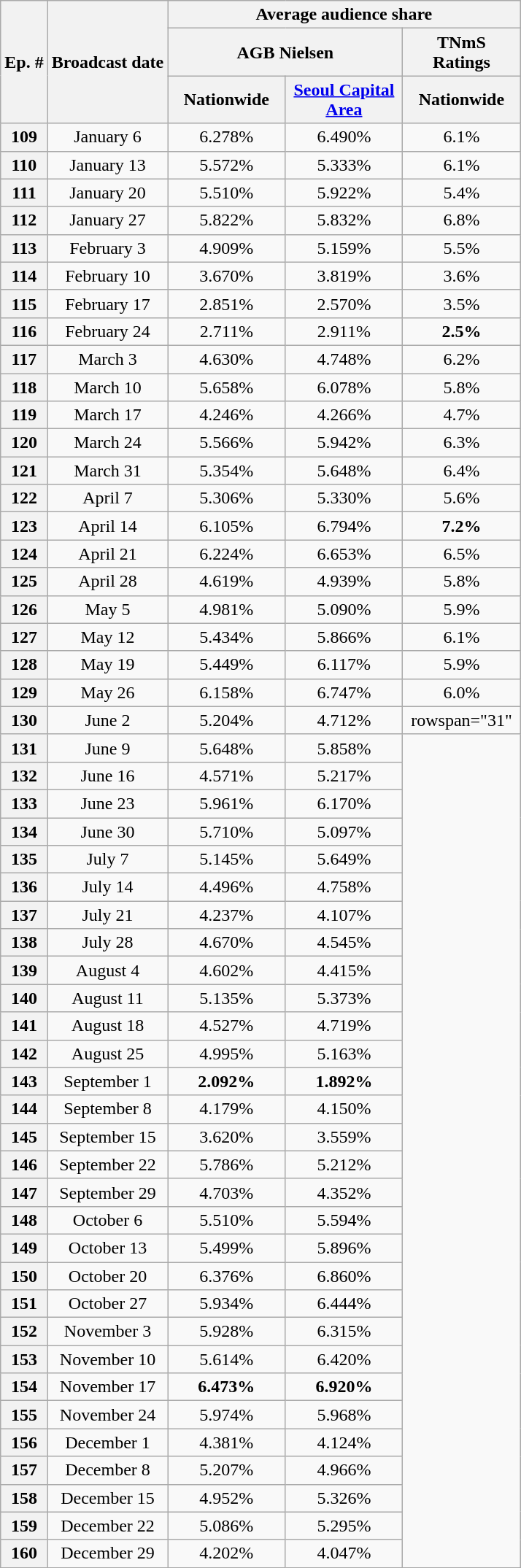<table class="wikitable" style="text-align:center">
<tr>
<th rowspan="3">Ep. #</th>
<th rowspan="3">Broadcast date</th>
<th colspan="3">Average audience share</th>
</tr>
<tr>
<th colspan="2">AGB Nielsen</th>
<th rowspan="1">TNmS Ratings</th>
</tr>
<tr>
<th width=100>Nationwide</th>
<th width=100><a href='#'>Seoul Capital Area</a></th>
<th width=100>Nationwide</th>
</tr>
<tr>
<th>109</th>
<td>January 6</td>
<td>6.278%</td>
<td>6.490%</td>
<td>6.1%</td>
</tr>
<tr>
<th>110</th>
<td>January 13</td>
<td>5.572%</td>
<td>5.333%</td>
<td>6.1%</td>
</tr>
<tr>
<th>111</th>
<td>January 20</td>
<td>5.510%</td>
<td>5.922%</td>
<td>5.4%</td>
</tr>
<tr>
<th>112</th>
<td>January 27</td>
<td>5.822%</td>
<td>5.832%</td>
<td>6.8%</td>
</tr>
<tr>
<th>113</th>
<td>February 3</td>
<td>4.909%</td>
<td>5.159%</td>
<td>5.5%</td>
</tr>
<tr>
<th>114</th>
<td>February 10</td>
<td>3.670%</td>
<td>3.819%</td>
<td>3.6%</td>
</tr>
<tr>
<th>115</th>
<td>February 17</td>
<td>2.851%</td>
<td>2.570%</td>
<td>3.5%</td>
</tr>
<tr>
<th>116</th>
<td>February 24</td>
<td>2.711%</td>
<td>2.911%</td>
<td><span><strong>2.5%</strong></span></td>
</tr>
<tr>
<th>117</th>
<td>March 3</td>
<td>4.630%</td>
<td>4.748%</td>
<td>6.2%</td>
</tr>
<tr>
<th>118</th>
<td>March 10</td>
<td>5.658%</td>
<td>6.078%</td>
<td>5.8%</td>
</tr>
<tr>
<th>119</th>
<td>March 17</td>
<td>4.246%</td>
<td>4.266%</td>
<td>4.7%</td>
</tr>
<tr>
<th>120</th>
<td>March 24</td>
<td>5.566%</td>
<td>5.942%</td>
<td>6.3%</td>
</tr>
<tr>
<th>121</th>
<td>March 31</td>
<td>5.354%</td>
<td>5.648%</td>
<td>6.4%</td>
</tr>
<tr>
<th>122</th>
<td>April 7</td>
<td>5.306%</td>
<td>5.330%</td>
<td>5.6%</td>
</tr>
<tr>
<th>123</th>
<td>April 14</td>
<td>6.105%</td>
<td>6.794%</td>
<td><span><strong>7.2%</strong></span></td>
</tr>
<tr>
<th>124</th>
<td>April 21</td>
<td>6.224%</td>
<td>6.653%</td>
<td>6.5%</td>
</tr>
<tr>
<th>125</th>
<td>April 28</td>
<td>4.619%</td>
<td>4.939%</td>
<td>5.8%</td>
</tr>
<tr>
<th>126</th>
<td>May 5</td>
<td>4.981%</td>
<td>5.090%</td>
<td>5.9%</td>
</tr>
<tr>
<th>127</th>
<td>May 12</td>
<td>5.434%</td>
<td>5.866%</td>
<td>6.1%</td>
</tr>
<tr>
<th>128</th>
<td>May 19</td>
<td>5.449%</td>
<td>6.117%</td>
<td>5.9%</td>
</tr>
<tr>
<th>129</th>
<td>May 26</td>
<td>6.158%</td>
<td>6.747%</td>
<td>6.0%</td>
</tr>
<tr>
<th>130</th>
<td>June 2</td>
<td>5.204%</td>
<td>4.712%</td>
<td>rowspan="31" </td>
</tr>
<tr>
<th>131</th>
<td>June 9</td>
<td>5.648%</td>
<td>5.858%</td>
</tr>
<tr>
<th>132</th>
<td>June 16</td>
<td>4.571%</td>
<td>5.217%</td>
</tr>
<tr>
<th>133</th>
<td>June 23</td>
<td>5.961%</td>
<td>6.170%</td>
</tr>
<tr>
<th>134</th>
<td>June 30</td>
<td>5.710%</td>
<td>5.097%</td>
</tr>
<tr>
<th>135</th>
<td>July 7</td>
<td>5.145%</td>
<td>5.649%</td>
</tr>
<tr>
<th>136</th>
<td>July 14</td>
<td>4.496%</td>
<td>4.758%</td>
</tr>
<tr>
<th>137</th>
<td>July 21</td>
<td>4.237%</td>
<td>4.107%</td>
</tr>
<tr>
<th>138</th>
<td>July 28</td>
<td>4.670%</td>
<td>4.545%</td>
</tr>
<tr>
<th>139</th>
<td>August 4</td>
<td>4.602%</td>
<td>4.415%</td>
</tr>
<tr>
<th>140</th>
<td>August 11</td>
<td>5.135%</td>
<td>5.373%</td>
</tr>
<tr>
<th>141</th>
<td>August 18</td>
<td>4.527%</td>
<td>4.719%</td>
</tr>
<tr>
<th>142</th>
<td>August 25</td>
<td>4.995%</td>
<td>5.163%</td>
</tr>
<tr>
<th>143</th>
<td>September 1</td>
<td><span><strong>2.092%</strong></span></td>
<td><span><strong>1.892%</strong></span></td>
</tr>
<tr>
<th>144</th>
<td>September 8</td>
<td>4.179%</td>
<td>4.150%</td>
</tr>
<tr>
<th>145</th>
<td>September 15</td>
<td>3.620%</td>
<td>3.559%</td>
</tr>
<tr>
<th>146</th>
<td>September 22</td>
<td>5.786%</td>
<td>5.212%</td>
</tr>
<tr>
<th>147</th>
<td>September 29</td>
<td>4.703%</td>
<td>4.352%</td>
</tr>
<tr>
<th>148</th>
<td>October 6</td>
<td>5.510%</td>
<td>5.594%</td>
</tr>
<tr>
<th>149</th>
<td>October 13</td>
<td>5.499%</td>
<td>5.896%</td>
</tr>
<tr>
<th>150</th>
<td>October 20</td>
<td>6.376%</td>
<td>6.860%</td>
</tr>
<tr>
<th>151</th>
<td>October 27</td>
<td>5.934%</td>
<td>6.444%</td>
</tr>
<tr>
<th>152</th>
<td>November 3</td>
<td>5.928%</td>
<td>6.315%</td>
</tr>
<tr>
<th>153</th>
<td>November 10</td>
<td>5.614%</td>
<td>6.420%</td>
</tr>
<tr>
<th>154</th>
<td>November 17</td>
<td><span><strong>6.473%</strong></span></td>
<td><span><strong>6.920%</strong></span></td>
</tr>
<tr>
<th>155</th>
<td>November 24</td>
<td>5.974%</td>
<td>5.968%</td>
</tr>
<tr>
<th>156</th>
<td>December 1</td>
<td>4.381%</td>
<td>4.124%</td>
</tr>
<tr>
<th>157</th>
<td>December 8</td>
<td>5.207%</td>
<td>4.966%</td>
</tr>
<tr>
<th>158</th>
<td>December 15</td>
<td>4.952%</td>
<td>5.326%</td>
</tr>
<tr>
<th>159</th>
<td>December 22</td>
<td>5.086%</td>
<td>5.295%</td>
</tr>
<tr>
<th>160</th>
<td>December 29</td>
<td>4.202%</td>
<td>4.047%</td>
</tr>
</table>
